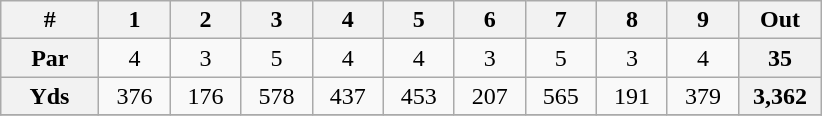<table class="wikitable" style="text-align: center;">
<tr>
<th>#</th>
<th>1</th>
<th>2</th>
<th>3</th>
<th>4</th>
<th>5</th>
<th>6</th>
<th>7</th>
<th>8</th>
<th>9</th>
<th>Out</th>
</tr>
<tr>
<th>Par</th>
<td>    4    </td>
<td>    3    </td>
<td>    5    </td>
<td>    4    </td>
<td>    4    </td>
<td>    3    </td>
<td>    5    </td>
<td>    3    </td>
<td>    4    </td>
<th>    35    </th>
</tr>
<tr>
<th>    Yds    </th>
<td>376</td>
<td>176</td>
<td>578</td>
<td>437</td>
<td>453</td>
<td>207</td>
<td>565</td>
<td>191</td>
<td>379</td>
<th>3,362</th>
</tr>
<tr>
</tr>
</table>
